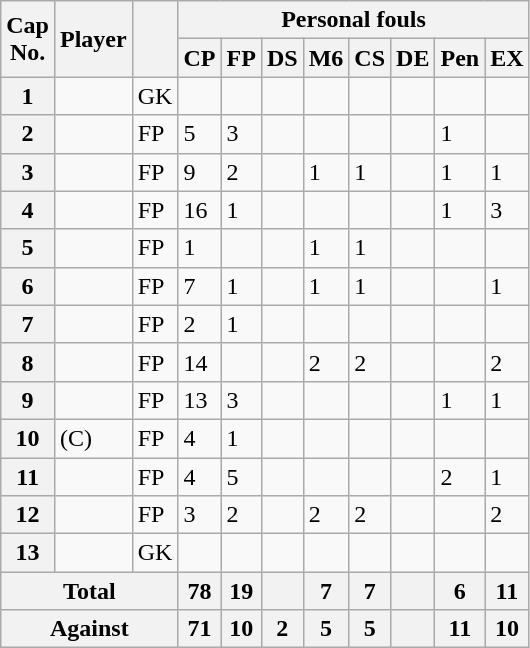<table class="wikitable sortable sticky-header-multi defaultcenter col2left" style="font-size: 100%; margin-left: 1em;">
<tr>
<th scope="col" rowspan="2">Cap<br>No.</th>
<th scope="col" rowspan="2">Player</th>
<th scope="col" rowspan="2"></th>
<th scope="colgroup" colspan="8">Personal fouls</th>
</tr>
<tr>
<th scope="col">CP</th>
<th scope="col">FP</th>
<th scope="col">DS</th>
<th scope="col">M6</th>
<th scope="col">CS</th>
<th scope="col">DE</th>
<th scope="col">Pen</th>
<th scope="col">EX</th>
</tr>
<tr>
<th scope="row">1</th>
<td></td>
<td>GK</td>
<td></td>
<td></td>
<td></td>
<td></td>
<td></td>
<td></td>
<td></td>
<td></td>
</tr>
<tr>
<th scope="row">2</th>
<td></td>
<td>FP</td>
<td>5</td>
<td>3</td>
<td></td>
<td></td>
<td></td>
<td></td>
<td>1</td>
<td></td>
</tr>
<tr>
<th scope="row">3</th>
<td></td>
<td>FP</td>
<td>9</td>
<td>2</td>
<td></td>
<td>1</td>
<td>1</td>
<td></td>
<td>1</td>
<td>1</td>
</tr>
<tr>
<th scope="row">4</th>
<td></td>
<td>FP</td>
<td>16</td>
<td>1</td>
<td></td>
<td></td>
<td></td>
<td></td>
<td>1</td>
<td>3</td>
</tr>
<tr>
<th scope="row">5</th>
<td></td>
<td>FP</td>
<td>1</td>
<td></td>
<td></td>
<td>1</td>
<td>1</td>
<td></td>
<td></td>
<td></td>
</tr>
<tr>
<th scope="row">6</th>
<td></td>
<td>FP</td>
<td>7</td>
<td>1</td>
<td></td>
<td>1</td>
<td>1</td>
<td></td>
<td></td>
<td>1</td>
</tr>
<tr>
<th scope="row">7</th>
<td></td>
<td>FP</td>
<td>2</td>
<td>1</td>
<td></td>
<td></td>
<td></td>
<td></td>
<td></td>
<td></td>
</tr>
<tr>
<th scope="row">8</th>
<td></td>
<td>FP</td>
<td>14</td>
<td></td>
<td></td>
<td>2</td>
<td>2</td>
<td></td>
<td></td>
<td>2</td>
</tr>
<tr>
<th scope="row">9</th>
<td></td>
<td>FP</td>
<td>13</td>
<td>3</td>
<td></td>
<td></td>
<td></td>
<td></td>
<td>1</td>
<td>1</td>
</tr>
<tr>
<th scope="row">10</th>
<td> (C)</td>
<td>FP</td>
<td>4</td>
<td>1</td>
<td></td>
<td></td>
<td></td>
<td></td>
<td></td>
<td></td>
</tr>
<tr>
<th scope="row">11</th>
<td></td>
<td>FP</td>
<td>4</td>
<td>5</td>
<td></td>
<td></td>
<td></td>
<td></td>
<td>2</td>
<td>1</td>
</tr>
<tr>
<th scope="row">12</th>
<td></td>
<td>FP</td>
<td>3</td>
<td>2</td>
<td></td>
<td>2</td>
<td>2</td>
<td></td>
<td></td>
<td>2</td>
</tr>
<tr>
<th scope="row">13</th>
<td></td>
<td>GK</td>
<td></td>
<td></td>
<td></td>
<td></td>
<td></td>
<td></td>
<td></td>
<td></td>
</tr>
<tr class="sortbottom">
<th colspan="3">Total</th>
<th>78</th>
<th>19</th>
<th></th>
<th>7</th>
<th>7</th>
<th></th>
<th>6</th>
<th>11</th>
</tr>
<tr class="sortbottom">
<th colspan="3">Against</th>
<th>71</th>
<th>10</th>
<th>2</th>
<th>5</th>
<th>5</th>
<th></th>
<th>11</th>
<th>10</th>
</tr>
</table>
